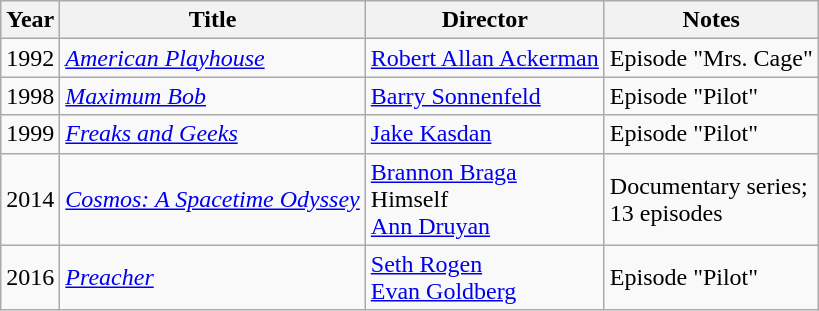<table class="wikitable">
<tr>
<th>Year</th>
<th>Title</th>
<th>Director</th>
<th>Notes</th>
</tr>
<tr>
<td>1992</td>
<td><em><a href='#'>American Playhouse</a></em></td>
<td><a href='#'>Robert Allan Ackerman</a></td>
<td>Episode "Mrs. Cage"</td>
</tr>
<tr>
<td>1998</td>
<td><em><a href='#'>Maximum Bob</a></em></td>
<td><a href='#'>Barry Sonnenfeld</a></td>
<td>Episode "Pilot"</td>
</tr>
<tr>
<td>1999</td>
<td><em><a href='#'>Freaks and Geeks</a></em></td>
<td><a href='#'>Jake Kasdan</a></td>
<td>Episode "Pilot"</td>
</tr>
<tr>
<td>2014</td>
<td><em><a href='#'>Cosmos: A Spacetime Odyssey</a></em></td>
<td><a href='#'>Brannon Braga</a><br>Himself<br><a href='#'>Ann Druyan</a></td>
<td>Documentary series;<br>13 episodes</td>
</tr>
<tr>
<td>2016</td>
<td><em><a href='#'>Preacher</a></em></td>
<td><a href='#'>Seth Rogen</a><br><a href='#'>Evan Goldberg</a></td>
<td>Episode "Pilot"</td>
</tr>
</table>
